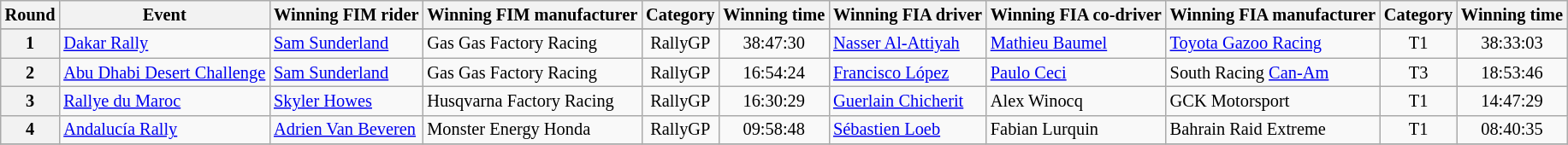<table class="wikitable" style="font-size: 85%;">
<tr>
<th>Round</th>
<th>Event</th>
<th nowrap>Winning FIM rider</th>
<th nowrap>Winning FIM manufacturer</th>
<th nowrap>Category</th>
<th nowrap>Winning time</th>
<th nowrap>Winning FIA driver</th>
<th nowrap>Winning FIA co-driver</th>
<th nowrap>Winning FIA manufacturer</th>
<th nowrap>Category</th>
<th nowrap>Winning time</th>
</tr>
<tr>
</tr>
<tr>
<th>1</th>
<td> <a href='#'>Dakar Rally</a></td>
<td> <a href='#'>Sam Sunderland</a></td>
<td> Gas Gas Factory Racing</td>
<td align="center">RallyGP</td>
<td align="center">38:47:30</td>
<td> <a href='#'>Nasser Al-Attiyah</a></td>
<td> <a href='#'>Mathieu Baumel</a></td>
<td> <a href='#'>Toyota Gazoo Racing</a></td>
<td align="center">T1</td>
<td align="center">38:33:03</td>
</tr>
<tr>
<th>2</th>
<td> <a href='#'>Abu Dhabi Desert Challenge</a></td>
<td> <a href='#'>Sam Sunderland</a></td>
<td> Gas Gas Factory Racing</td>
<td align="center">RallyGP</td>
<td align="center">16:54:24</td>
<td> <a href='#'>Francisco López</a></td>
<td> <a href='#'>Paulo Ceci</a></td>
<td> South Racing <a href='#'>Can-Am</a></td>
<td align="center">T3</td>
<td align="center">18:53:46</td>
</tr>
<tr>
<th>3</th>
<td> <a href='#'>Rallye du Maroc</a></td>
<td> <a href='#'>Skyler Howes</a></td>
<td> Husqvarna Factory Racing</td>
<td align="center">RallyGP</td>
<td align="center">16:30:29</td>
<td> <a href='#'>Guerlain Chicherit</a></td>
<td> Alex Winocq</td>
<td> GCK Motorsport</td>
<td align="center">T1</td>
<td align="center">14:47:29</td>
</tr>
<tr>
<th>4</th>
<td> <a href='#'>Andalucía Rally</a></td>
<td> <a href='#'>Adrien Van Beveren</a></td>
<td> Monster Energy Honda</td>
<td align="center">RallyGP</td>
<td align="center">09:58:48</td>
<td> <a href='#'>Sébastien Loeb</a></td>
<td> Fabian Lurquin</td>
<td> Bahrain Raid Extreme</td>
<td align="center">T1</td>
<td align="center">08:40:35</td>
</tr>
<tr>
</tr>
</table>
